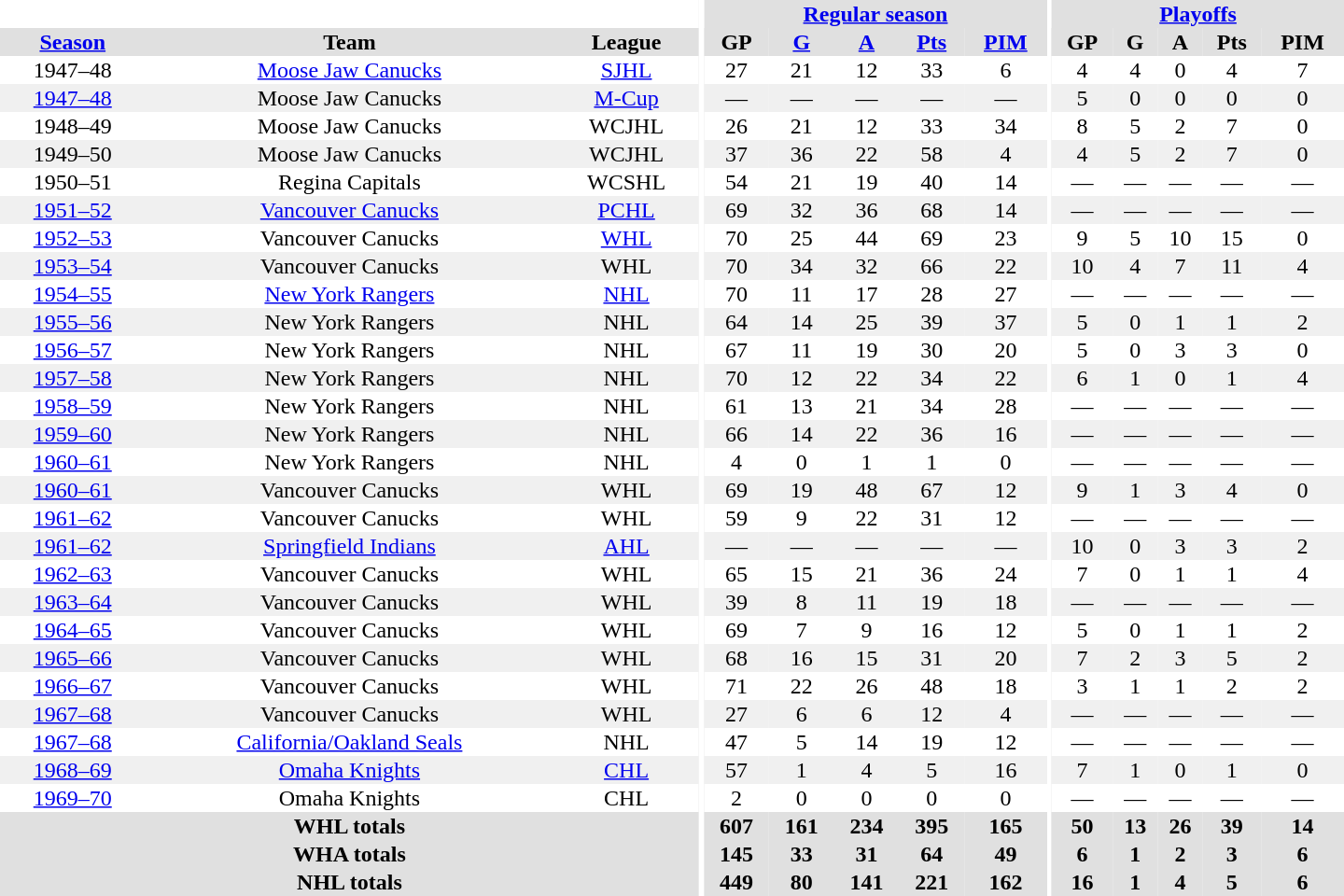<table border="0" cellpadding="1" cellspacing="0" style="text-align:center; width:60em">
<tr bgcolor="#e0e0e0">
<th colspan="3" bgcolor="#ffffff"></th>
<th rowspan="100" bgcolor="#ffffff"></th>
<th colspan="5"><a href='#'>Regular season</a></th>
<th rowspan="100" bgcolor="#ffffff"></th>
<th colspan="5"><a href='#'>Playoffs</a></th>
</tr>
<tr bgcolor="#e0e0e0">
<th><a href='#'>Season</a></th>
<th>Team</th>
<th>League</th>
<th>GP</th>
<th><a href='#'>G</a></th>
<th><a href='#'>A</a></th>
<th><a href='#'>Pts</a></th>
<th><a href='#'>PIM</a></th>
<th>GP</th>
<th>G</th>
<th>A</th>
<th>Pts</th>
<th>PIM</th>
</tr>
<tr>
<td>1947–48</td>
<td><a href='#'>Moose Jaw Canucks</a></td>
<td><a href='#'>SJHL</a></td>
<td>27</td>
<td>21</td>
<td>12</td>
<td>33</td>
<td>6</td>
<td>4</td>
<td>4</td>
<td>0</td>
<td>4</td>
<td>7</td>
</tr>
<tr bgcolor="#f0f0f0">
<td><a href='#'>1947–48</a></td>
<td>Moose Jaw Canucks</td>
<td><a href='#'>M-Cup</a></td>
<td>—</td>
<td>—</td>
<td>—</td>
<td>—</td>
<td>—</td>
<td>5</td>
<td>0</td>
<td>0</td>
<td>0</td>
<td>0</td>
</tr>
<tr>
<td>1948–49</td>
<td>Moose Jaw Canucks</td>
<td>WCJHL</td>
<td>26</td>
<td>21</td>
<td>12</td>
<td>33</td>
<td>34</td>
<td>8</td>
<td>5</td>
<td>2</td>
<td>7</td>
<td>0</td>
</tr>
<tr bgcolor="#f0f0f0">
<td>1949–50</td>
<td>Moose Jaw Canucks</td>
<td>WCJHL</td>
<td>37</td>
<td>36</td>
<td>22</td>
<td>58</td>
<td>4</td>
<td>4</td>
<td>5</td>
<td>2</td>
<td>7</td>
<td>0</td>
</tr>
<tr>
<td>1950–51</td>
<td>Regina Capitals</td>
<td>WCSHL</td>
<td>54</td>
<td>21</td>
<td>19</td>
<td>40</td>
<td>14</td>
<td>—</td>
<td>—</td>
<td>—</td>
<td>—</td>
<td>—</td>
</tr>
<tr bgcolor="#f0f0f0">
<td><a href='#'>1951–52</a></td>
<td><a href='#'>Vancouver Canucks</a></td>
<td><a href='#'>PCHL</a></td>
<td>69</td>
<td>32</td>
<td>36</td>
<td>68</td>
<td>14</td>
<td>—</td>
<td>—</td>
<td>—</td>
<td>—</td>
<td>—</td>
</tr>
<tr>
<td><a href='#'>1952–53</a></td>
<td>Vancouver Canucks</td>
<td><a href='#'>WHL</a></td>
<td>70</td>
<td>25</td>
<td>44</td>
<td>69</td>
<td>23</td>
<td>9</td>
<td>5</td>
<td>10</td>
<td>15</td>
<td>0</td>
</tr>
<tr bgcolor="#f0f0f0">
<td><a href='#'>1953–54</a></td>
<td>Vancouver Canucks</td>
<td>WHL</td>
<td>70</td>
<td>34</td>
<td>32</td>
<td>66</td>
<td>22</td>
<td>10</td>
<td>4</td>
<td>7</td>
<td>11</td>
<td>4</td>
</tr>
<tr>
<td><a href='#'>1954–55</a></td>
<td><a href='#'>New York Rangers</a></td>
<td><a href='#'>NHL</a></td>
<td>70</td>
<td>11</td>
<td>17</td>
<td>28</td>
<td>27</td>
<td>—</td>
<td>—</td>
<td>—</td>
<td>—</td>
<td>—</td>
</tr>
<tr bgcolor="#f0f0f0">
<td><a href='#'>1955–56</a></td>
<td>New York Rangers</td>
<td>NHL</td>
<td>64</td>
<td>14</td>
<td>25</td>
<td>39</td>
<td>37</td>
<td>5</td>
<td>0</td>
<td>1</td>
<td>1</td>
<td>2</td>
</tr>
<tr>
<td><a href='#'>1956–57</a></td>
<td>New York Rangers</td>
<td>NHL</td>
<td>67</td>
<td>11</td>
<td>19</td>
<td>30</td>
<td>20</td>
<td>5</td>
<td>0</td>
<td>3</td>
<td>3</td>
<td>0</td>
</tr>
<tr bgcolor="#f0f0f0">
<td><a href='#'>1957–58</a></td>
<td>New York Rangers</td>
<td>NHL</td>
<td>70</td>
<td>12</td>
<td>22</td>
<td>34</td>
<td>22</td>
<td>6</td>
<td>1</td>
<td>0</td>
<td>1</td>
<td>4</td>
</tr>
<tr>
<td><a href='#'>1958–59</a></td>
<td>New York Rangers</td>
<td>NHL</td>
<td>61</td>
<td>13</td>
<td>21</td>
<td>34</td>
<td>28</td>
<td>—</td>
<td>—</td>
<td>—</td>
<td>—</td>
<td>—</td>
</tr>
<tr bgcolor="#f0f0f0">
<td><a href='#'>1959–60</a></td>
<td>New York Rangers</td>
<td>NHL</td>
<td>66</td>
<td>14</td>
<td>22</td>
<td>36</td>
<td>16</td>
<td>—</td>
<td>—</td>
<td>—</td>
<td>—</td>
<td>—</td>
</tr>
<tr>
<td><a href='#'>1960–61</a></td>
<td>New York Rangers</td>
<td>NHL</td>
<td>4</td>
<td>0</td>
<td>1</td>
<td>1</td>
<td>0</td>
<td>—</td>
<td>—</td>
<td>—</td>
<td>—</td>
<td>—</td>
</tr>
<tr bgcolor="#f0f0f0">
<td><a href='#'>1960–61</a></td>
<td>Vancouver Canucks</td>
<td>WHL</td>
<td>69</td>
<td>19</td>
<td>48</td>
<td>67</td>
<td>12</td>
<td>9</td>
<td>1</td>
<td>3</td>
<td>4</td>
<td>0</td>
</tr>
<tr>
<td><a href='#'>1961–62</a></td>
<td>Vancouver Canucks</td>
<td>WHL</td>
<td>59</td>
<td>9</td>
<td>22</td>
<td>31</td>
<td>12</td>
<td>—</td>
<td>—</td>
<td>—</td>
<td>—</td>
<td>—</td>
</tr>
<tr bgcolor="#f0f0f0">
<td><a href='#'>1961–62</a></td>
<td><a href='#'>Springfield Indians</a></td>
<td><a href='#'>AHL</a></td>
<td>—</td>
<td>—</td>
<td>—</td>
<td>—</td>
<td>—</td>
<td>10</td>
<td>0</td>
<td>3</td>
<td>3</td>
<td>2</td>
</tr>
<tr>
<td><a href='#'>1962–63</a></td>
<td>Vancouver Canucks</td>
<td>WHL</td>
<td>65</td>
<td>15</td>
<td>21</td>
<td>36</td>
<td>24</td>
<td>7</td>
<td>0</td>
<td>1</td>
<td>1</td>
<td>4</td>
</tr>
<tr bgcolor="#f0f0f0">
<td><a href='#'>1963–64</a></td>
<td>Vancouver Canucks</td>
<td>WHL</td>
<td>39</td>
<td>8</td>
<td>11</td>
<td>19</td>
<td>18</td>
<td>—</td>
<td>—</td>
<td>—</td>
<td>—</td>
<td>—</td>
</tr>
<tr>
<td><a href='#'>1964–65</a></td>
<td>Vancouver Canucks</td>
<td>WHL</td>
<td>69</td>
<td>7</td>
<td>9</td>
<td>16</td>
<td>12</td>
<td>5</td>
<td>0</td>
<td>1</td>
<td>1</td>
<td>2</td>
</tr>
<tr bgcolor="#f0f0f0">
<td><a href='#'>1965–66</a></td>
<td>Vancouver Canucks</td>
<td>WHL</td>
<td>68</td>
<td>16</td>
<td>15</td>
<td>31</td>
<td>20</td>
<td>7</td>
<td>2</td>
<td>3</td>
<td>5</td>
<td>2</td>
</tr>
<tr>
<td><a href='#'>1966–67</a></td>
<td>Vancouver Canucks</td>
<td>WHL</td>
<td>71</td>
<td>22</td>
<td>26</td>
<td>48</td>
<td>18</td>
<td>3</td>
<td>1</td>
<td>1</td>
<td>2</td>
<td>2</td>
</tr>
<tr bgcolor="#f0f0f0">
<td><a href='#'>1967–68</a></td>
<td>Vancouver Canucks</td>
<td>WHL</td>
<td>27</td>
<td>6</td>
<td>6</td>
<td>12</td>
<td>4</td>
<td>—</td>
<td>—</td>
<td>—</td>
<td>—</td>
<td>—</td>
</tr>
<tr>
<td><a href='#'>1967–68</a></td>
<td><a href='#'>California/Oakland Seals</a></td>
<td>NHL</td>
<td>47</td>
<td>5</td>
<td>14</td>
<td>19</td>
<td>12</td>
<td>—</td>
<td>—</td>
<td>—</td>
<td>—</td>
<td>—</td>
</tr>
<tr bgcolor="#f0f0f0">
<td><a href='#'>1968–69</a></td>
<td><a href='#'>Omaha Knights</a></td>
<td><a href='#'>CHL</a></td>
<td>57</td>
<td>1</td>
<td>4</td>
<td>5</td>
<td>16</td>
<td>7</td>
<td>1</td>
<td>0</td>
<td>1</td>
<td>0</td>
</tr>
<tr>
<td><a href='#'>1969–70</a></td>
<td>Omaha Knights</td>
<td>CHL</td>
<td>2</td>
<td>0</td>
<td>0</td>
<td>0</td>
<td>0</td>
<td>—</td>
<td>—</td>
<td>—</td>
<td>—</td>
<td>—</td>
</tr>
<tr bgcolor="#e0e0e0">
<th colspan="3">WHL totals</th>
<th>607</th>
<th>161</th>
<th>234</th>
<th>395</th>
<th>165</th>
<th>50</th>
<th>13</th>
<th>26</th>
<th>39</th>
<th>14</th>
</tr>
<tr bgcolor="#e0e0e0">
<th colspan="3">WHA totals</th>
<th>145</th>
<th>33</th>
<th>31</th>
<th>64</th>
<th>49</th>
<th>6</th>
<th>1</th>
<th>2</th>
<th>3</th>
<th>6</th>
</tr>
<tr bgcolor="#e0e0e0">
<th colspan="3">NHL totals</th>
<th>449</th>
<th>80</th>
<th>141</th>
<th>221</th>
<th>162</th>
<th>16</th>
<th>1</th>
<th>4</th>
<th>5</th>
<th>6</th>
</tr>
</table>
